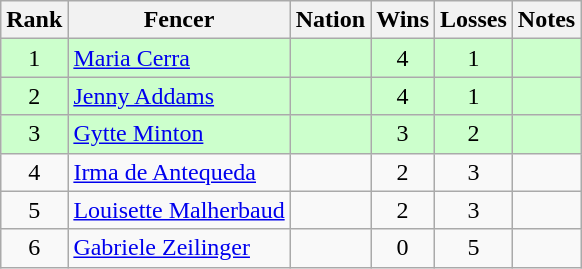<table class="wikitable sortable" style="text-align: center;">
<tr>
<th>Rank</th>
<th>Fencer</th>
<th>Nation</th>
<th>Wins</th>
<th>Losses</th>
<th>Notes</th>
</tr>
<tr style="background:#cfc;">
<td>1</td>
<td align=left><a href='#'>Maria Cerra</a></td>
<td align=left></td>
<td>4</td>
<td>1</td>
<td></td>
</tr>
<tr style="background:#cfc;">
<td>2</td>
<td align=left><a href='#'>Jenny Addams</a></td>
<td align=left></td>
<td>4</td>
<td>1</td>
<td></td>
</tr>
<tr style="background:#cfc;">
<td>3</td>
<td align=left><a href='#'>Gytte Minton</a></td>
<td align=left></td>
<td>3</td>
<td>2</td>
<td></td>
</tr>
<tr>
<td>4</td>
<td align=left><a href='#'>Irma de Antequeda</a></td>
<td align=left></td>
<td>2</td>
<td>3</td>
<td></td>
</tr>
<tr>
<td>5</td>
<td align=left><a href='#'>Louisette Malherbaud</a></td>
<td align=left></td>
<td>2</td>
<td>3</td>
<td></td>
</tr>
<tr>
<td>6</td>
<td align=left><a href='#'>Gabriele Zeilinger</a></td>
<td align=left></td>
<td>0</td>
<td>5</td>
<td></td>
</tr>
</table>
